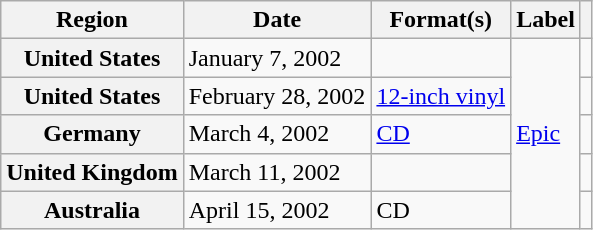<table class="wikitable plainrowheaders">
<tr>
<th scope="col">Region</th>
<th scope="col">Date</th>
<th scope="col">Format(s)</th>
<th scope="col">Label</th>
<th scope="col"></th>
</tr>
<tr>
<th scope="row">United States</th>
<td>January 7, 2002</td>
<td></td>
<td rowspan="5"><a href='#'>Epic</a></td>
<td></td>
</tr>
<tr>
<th scope="row">United States</th>
<td>February 28, 2002</td>
<td><a href='#'>12-inch vinyl</a></td>
<td></td>
</tr>
<tr>
<th scope="row">Germany</th>
<td>March 4, 2002</td>
<td><a href='#'>CD</a></td>
<td></td>
</tr>
<tr>
<th scope="row">United Kingdom</th>
<td>March 11, 2002</td>
<td></td>
<td></td>
</tr>
<tr>
<th scope="row">Australia</th>
<td>April 15, 2002</td>
<td>CD</td>
<td></td>
</tr>
</table>
